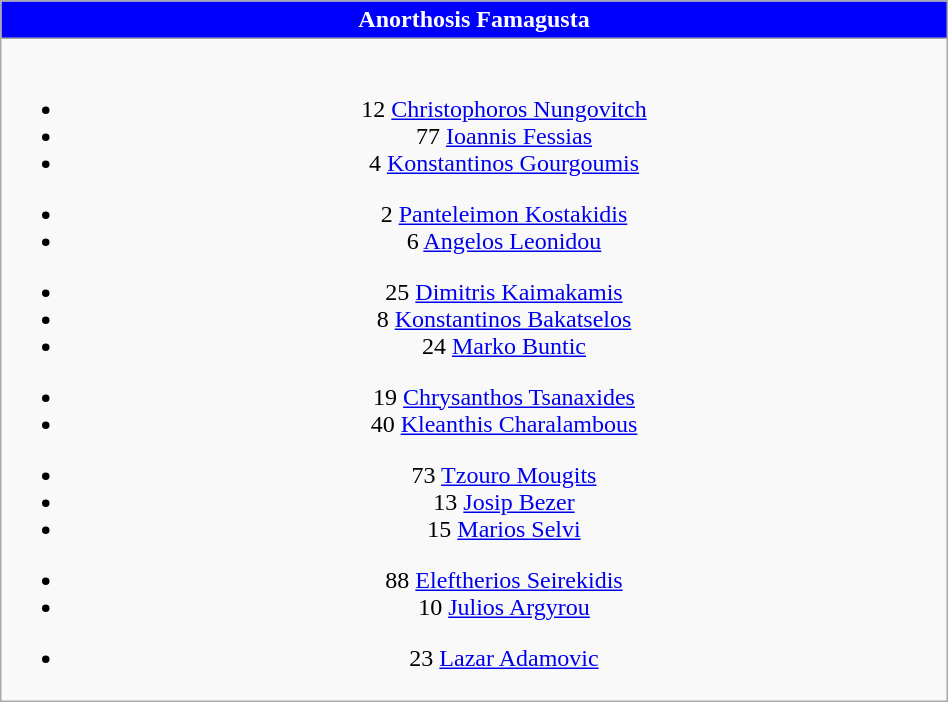<table class="wikitable" style="font-size:100%; text-align:center; width:50%">
<tr>
<th colspan=5 style="background-color:#0000FF;color:white;text-align:center;">Anorthosis Famagusta</th>
</tr>
<tr>
<td><br>
<ul><li>12  <a href='#'>Christophoros Nungovitch</a></li><li>77  <a href='#'>Ioannis Fessias</a></li><li>4  <a href='#'>Konstantinos Gourgoumis</a></li></ul><ul><li>2  <a href='#'>Panteleimon Kostakidis</a></li><li>6  <a href='#'>Angelos Leonidou</a></li></ul><ul><li>25  <a href='#'>Dimitris Kaimakamis</a></li><li>8  <a href='#'>Konstantinos Bakatselos</a></li><li>24  <a href='#'>Marko Buntic</a></li></ul><ul><li>19  <a href='#'>Chrysanthos Tsanaxides</a></li><li>40  <a href='#'>Kleanthis Charalambous</a></li></ul><ul><li>73  <a href='#'>Tzouro Mougits</a></li><li>13  <a href='#'>Josip Bezer</a></li><li>15  <a href='#'>Marios Selvi</a></li></ul><ul><li>88  <a href='#'>Eleftherios Seirekidis</a></li><li>10  <a href='#'>Julios Argyrou</a></li></ul><ul><li>23  <a href='#'>Lazar Adamovic</a></li></ul></td>
</tr>
</table>
